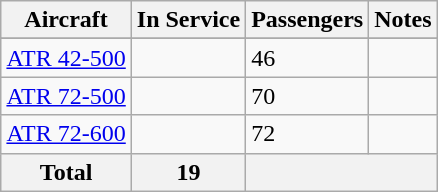<table class="wikitable" style="margin:1em auto;text-align=center;">
<tr>
<th>Aircraft</th>
<th>In Service</th>
<th>Passengers</th>
<th>Notes</th>
</tr>
<tr>
</tr>
<tr>
<td><a href='#'>ATR 42-500</a></td>
<td></td>
<td>46</td>
<td></td>
</tr>
<tr>
<td><a href='#'>ATR 72-500</a></td>
<td></td>
<td>70</td>
<td></td>
</tr>
<tr>
<td><a href='#'>ATR 72-600</a></td>
<td></td>
<td>72</td>
<td></td>
</tr>
<tr>
<th>Total</th>
<th>19</th>
<th colspan=2></th>
</tr>
</table>
